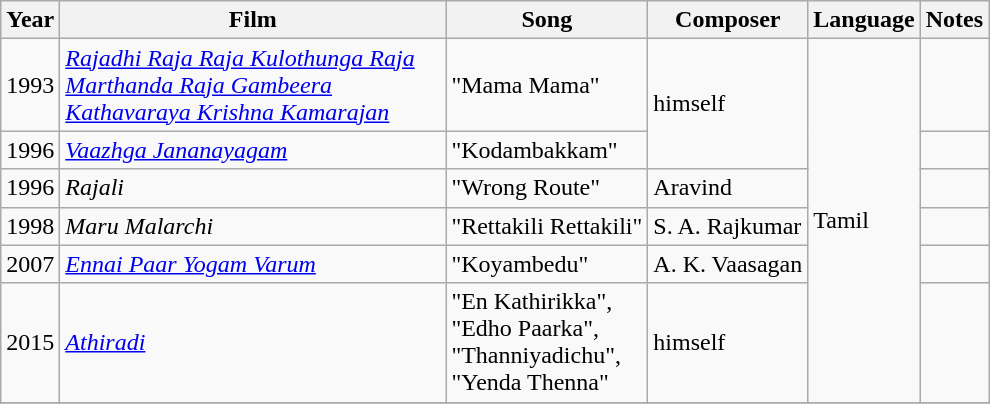<table class="wikitable sortable">
<tr>
<th>Year</th>
<th style="width:250px;">Film</th>
<th>Song</th>
<th>Composer</th>
<th>Language</th>
<th>Notes</th>
</tr>
<tr>
<td>1993</td>
<td><em><a href='#'>Rajadhi Raja Raja Kulothunga Raja Marthanda Raja Gambeera Kathavaraya Krishna Kamarajan</a></em></td>
<td>"Mama Mama"</td>
<td rowspan="2">himself</td>
<td rowspan="6">Tamil</td>
<td></td>
</tr>
<tr>
<td>1996</td>
<td><em><a href='#'>Vaazhga Jananayagam</a></em></td>
<td>"Kodambakkam"</td>
<td></td>
</tr>
<tr>
<td>1996</td>
<td><em>Rajali</em></td>
<td>"Wrong Route"</td>
<td>Aravind</td>
<td></td>
</tr>
<tr>
<td>1998</td>
<td><em>Maru Malarchi</em></td>
<td>"Rettakili Rettakili"</td>
<td>S. A. Rajkumar</td>
<td></td>
</tr>
<tr>
<td>2007</td>
<td><em><a href='#'>Ennai Paar Yogam Varum</a></em></td>
<td>"Koyambedu"</td>
<td>A. K. Vaasagan</td>
<td></td>
</tr>
<tr>
<td>2015</td>
<td><em><a href='#'>Athiradi</a></em></td>
<td>"En Kathirikka",<br>"Edho Paarka",<br>"Thanniyadichu",<br>"Yenda Thenna"</td>
<td>himself</td>
<td></td>
</tr>
<tr>
</tr>
</table>
